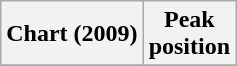<table class="wikitable plainrowheaders" style="text-align:center">
<tr>
<th scope="col">Chart (2009)</th>
<th scope="col">Peak<br>position</th>
</tr>
<tr>
</tr>
</table>
